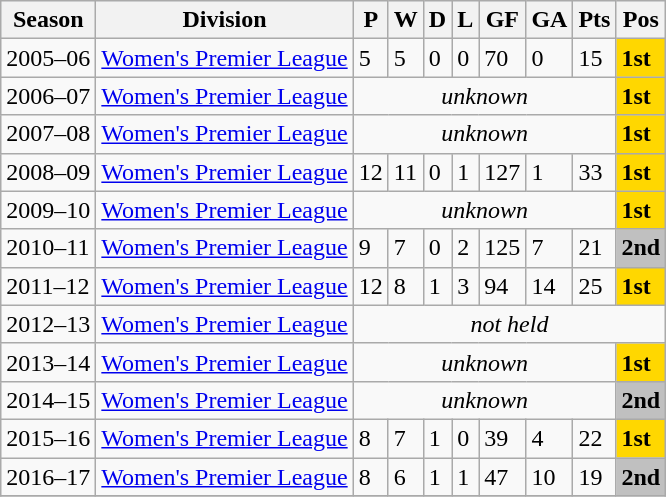<table class="wikitable">
<tr style="background:#f0f6fa;">
<th>Season</th>
<th>Division</th>
<th>P</th>
<th>W</th>
<th>D</th>
<th>L</th>
<th>GF</th>
<th>GA</th>
<th>Pts</th>
<th>Pos</th>
</tr>
<tr>
<td>2005–06</td>
<td><a href='#'>Women's Premier League</a></td>
<td>5</td>
<td>5</td>
<td>0</td>
<td>0</td>
<td>70</td>
<td>0</td>
<td>15</td>
<td bgcolor=gold><strong>1st</strong></td>
</tr>
<tr>
<td>2006–07</td>
<td><a href='#'>Women's Premier League</a></td>
<td colspan="7" style="text-align: center;"><em>unknown</em></td>
<td bgcolor=gold><strong>1st</strong></td>
</tr>
<tr>
<td>2007–08</td>
<td><a href='#'>Women's Premier League</a></td>
<td colspan="7" style="text-align: center;"><em>unknown</em></td>
<td bgcolor=gold><strong>1st</strong></td>
</tr>
<tr>
<td>2008–09</td>
<td><a href='#'>Women's Premier League</a></td>
<td>12</td>
<td>11</td>
<td>0</td>
<td>1</td>
<td>127</td>
<td>1</td>
<td>33</td>
<td bgcolor=gold><strong>1st</strong></td>
</tr>
<tr>
<td>2009–10</td>
<td><a href='#'>Women's Premier League</a></td>
<td colspan="7" style="text-align: center;"><em>unknown</em></td>
<td bgcolor=gold><strong>1st</strong></td>
</tr>
<tr>
<td>2010–11</td>
<td><a href='#'>Women's Premier League</a></td>
<td>9</td>
<td>7</td>
<td>0</td>
<td>2</td>
<td>125</td>
<td>7</td>
<td>21</td>
<td bgcolor=silver><strong>2nd</strong></td>
</tr>
<tr>
<td>2011–12</td>
<td><a href='#'>Women's Premier League</a></td>
<td>12</td>
<td>8</td>
<td>1</td>
<td>3</td>
<td>94</td>
<td>14</td>
<td>25</td>
<td bgcolor=gold><strong>1st</strong></td>
</tr>
<tr>
<td>2012–13</td>
<td><a href='#'>Women's Premier League</a></td>
<td colspan="8" style="text-align: center;"><em>not held</em></td>
</tr>
<tr>
<td>2013–14</td>
<td><a href='#'>Women's Premier League</a></td>
<td colspan="7" style="text-align: center;"><em>unknown</em></td>
<td bgcolor=gold><strong>1st</strong></td>
</tr>
<tr>
<td>2014–15</td>
<td><a href='#'>Women's Premier League</a></td>
<td colspan="7" style="text-align: center;"><em>unknown</em></td>
<td bgcolor=silver><strong>2nd</strong></td>
</tr>
<tr>
<td>2015–16</td>
<td><a href='#'>Women's Premier League</a></td>
<td>8</td>
<td>7</td>
<td>1</td>
<td>0</td>
<td>39</td>
<td>4</td>
<td>22</td>
<td bgcolor=gold><strong>1st</strong></td>
</tr>
<tr>
<td>2016–17</td>
<td><a href='#'>Women's Premier League</a></td>
<td>8</td>
<td>6</td>
<td>1</td>
<td>1</td>
<td>47</td>
<td>10</td>
<td>19</td>
<td bgcolor=silver><strong>2nd</strong></td>
</tr>
<tr>
</tr>
</table>
